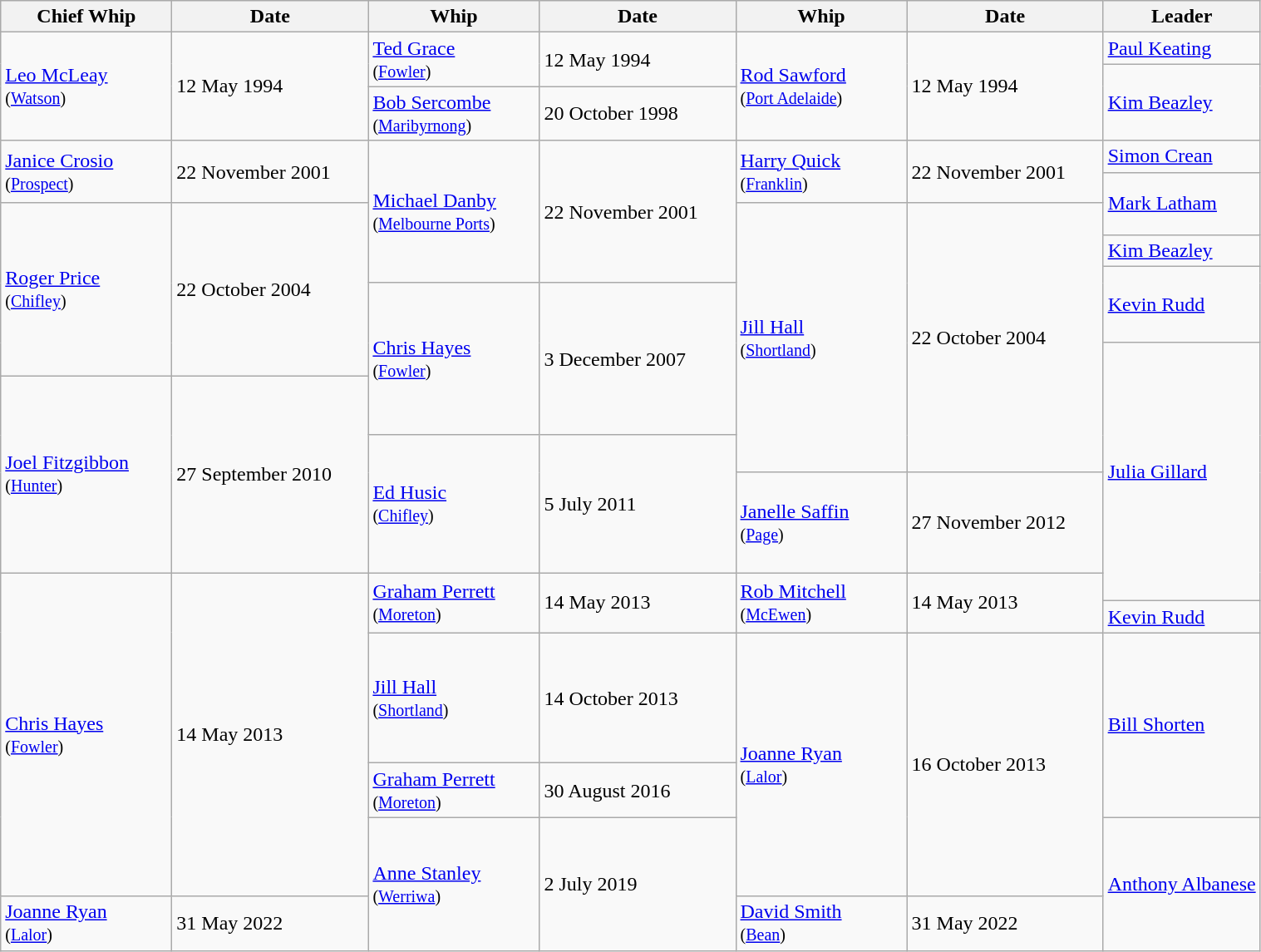<table class="wikitable">
<tr>
<th width=130px>Chief Whip</th>
<th width=150px>Date</th>
<th width=130px>Whip</th>
<th width=150px>Date</th>
<th width=130px>Whip</th>
<th width=150px>Date</th>
<th>Leader</th>
</tr>
<tr>
<td rowspan=3><a href='#'>Leo McLeay</a><br><small>(<a href='#'>Watson</a>)</small></td>
<td rowspan=3>12 May 1994</td>
<td rowspan=2><a href='#'>Ted Grace</a><br><small>(<a href='#'>Fowler</a>)</small></td>
<td rowspan=2>12 May 1994</td>
<td rowspan=3 height=40px><a href='#'>Rod Sawford</a><br><small>(<a href='#'>Port Adelaide</a>)</small></td>
<td rowspan=3>12 May 1994</td>
<td><a href='#'>Paul Keating</a></td>
</tr>
<tr>
<td rowspan=2><a href='#'>Kim Beazley</a></td>
</tr>
<tr>
<td><a href='#'>Bob Sercombe</a><br><small>(<a href='#'>Maribyrnong</a>)</small></td>
<td>20 October 1998</td>
</tr>
<tr>
<td rowspan=2><a href='#'>Janice Crosio</a><br><small>(<a href='#'>Prospect</a>)</small></td>
<td rowspan=2>22 November 2001</td>
<td rowspan=5 height=100px><a href='#'>Michael Danby</a><br><small>(<a href='#'>Melbourne Ports</a>)</small></td>
<td rowspan=5>22 November 2001</td>
<td rowspan=2><a href='#'>Harry Quick</a><br><small>(<a href='#'>Franklin</a>)</small></td>
<td rowspan=2>22 November 2001</td>
<td><a href='#'>Simon Crean</a></td>
</tr>
<tr>
<td rowspan=2 height=30px><a href='#'>Mark Latham</a></td>
</tr>
<tr>
<td rowspan=5 height=100px><a href='#'>Roger Price</a><br><small>(<a href='#'>Chifley</a>)</small></td>
<td rowspan=5>22 October 2004</td>
<td rowspan=7 height=160px><a href='#'>Jill Hall</a><br><small>(<a href='#'>Shortland</a>)</small></td>
<td rowspan=7>22 October 2004</td>
</tr>
<tr>
<td><a href='#'>Kim Beazley</a></td>
</tr>
<tr>
<td rowspan=2 height=40px><a href='#'>Kevin Rudd</a></td>
</tr>
<tr>
<td rowspan=3 height=80px><a href='#'>Chris Hayes</a><br><small>(<a href='#'>Fowler</a>)</small></td>
<td rowspan=3>3 December 2007</td>
</tr>
<tr>
<td rowspan=5 height=200px><a href='#'>Julia Gillard</a></td>
</tr>
<tr>
<td rowspan=3><a href='#'>Joel Fitzgibbon</a><br><small>(<a href='#'>Hunter</a>)</small></td>
<td rowspan=3>27 September 2010</td>
</tr>
<tr>
<td rowspan=2 height=80px><a href='#'>Ed Husic</a><br><small>(<a href='#'>Chifley</a>)</small></td>
<td rowspan=2>5 July 2011</td>
</tr>
<tr>
<td><a href='#'>Janelle Saffin</a><br><small>(<a href='#'>Page</a>)</small></td>
<td>27 November 2012</td>
</tr>
<tr>
<td rowspan=5 height=250px><a href='#'>Chris Hayes</a><br><small>(<a href='#'>Fowler</a>)</small></td>
<td rowspan=5>14 May 2013</td>
<td rowspan=2><a href='#'>Graham Perrett</a><br><small>(<a href='#'>Moreton</a>)</small></td>
<td rowspan=2>14 May 2013</td>
<td rowspan=2><a href='#'>Rob Mitchell</a><br><small>(<a href='#'>McEwen</a>)</small></td>
<td rowspan=2>14 May 2013</td>
</tr>
<tr>
<td><a href='#'>Kevin Rudd</a></td>
</tr>
<tr>
<td><a href='#'>Jill Hall</a><br><small>(<a href='#'>Shortland</a>)</small></td>
<td>14 October 2013</td>
<td rowspan=3><a href='#'>Joanne Ryan</a><br><small>(<a href='#'>Lalor</a>)</small></td>
<td rowspan=3>16 October 2013</td>
<td rowspan=2><a href='#'>Bill Shorten</a></td>
</tr>
<tr>
<td><a href='#'>Graham Perrett</a><br><small>(<a href='#'>Moreton</a>)</small></td>
<td>30 August 2016</td>
</tr>
<tr>
<td rowspan=2 height=100px><a href='#'>Anne Stanley</a><br><small>(<a href='#'>Werriwa</a>)</small></td>
<td rowspan=2>2 July 2019</td>
<td rowspan=2><a href='#'>Anthony Albanese</a></td>
</tr>
<tr>
<td><a href='#'>Joanne Ryan</a><br><small>(<a href='#'>Lalor</a>)</small></td>
<td>31 May 2022</td>
<td><a href='#'>David Smith</a><br><small>(<a href='#'>Bean</a>)</small></td>
<td>31 May 2022</td>
</tr>
</table>
